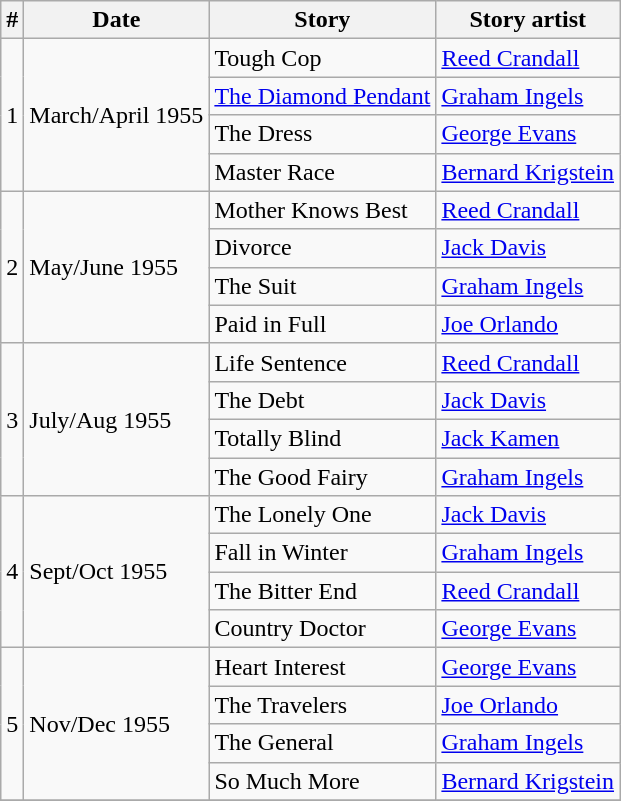<table class="wikitable">
<tr>
<th>#</th>
<th>Date</th>
<th>Story</th>
<th>Story artist</th>
</tr>
<tr>
<td rowspan="4">1</td>
<td rowspan="4">March/April 1955</td>
<td>Tough Cop</td>
<td><a href='#'>Reed Crandall</a></td>
</tr>
<tr>
<td><a href='#'>The Diamond Pendant</a></td>
<td><a href='#'>Graham Ingels</a></td>
</tr>
<tr>
<td>The Dress</td>
<td><a href='#'>George Evans</a></td>
</tr>
<tr>
<td>Master Race</td>
<td><a href='#'>Bernard Krigstein</a></td>
</tr>
<tr>
<td rowspan="4">2</td>
<td rowspan="4">May/June 1955</td>
<td>Mother Knows Best</td>
<td><a href='#'>Reed Crandall</a></td>
</tr>
<tr>
<td>Divorce</td>
<td><a href='#'>Jack Davis</a></td>
</tr>
<tr>
<td>The Suit</td>
<td><a href='#'>Graham Ingels</a></td>
</tr>
<tr>
<td>Paid in Full</td>
<td><a href='#'>Joe Orlando</a></td>
</tr>
<tr>
<td rowspan="4">3</td>
<td rowspan="4">July/Aug 1955</td>
<td>Life Sentence</td>
<td><a href='#'>Reed Crandall</a></td>
</tr>
<tr>
<td>The Debt</td>
<td><a href='#'>Jack Davis</a></td>
</tr>
<tr>
<td>Totally Blind</td>
<td><a href='#'>Jack Kamen</a></td>
</tr>
<tr>
<td>The Good Fairy</td>
<td><a href='#'>Graham Ingels</a></td>
</tr>
<tr>
<td rowspan="4">4</td>
<td rowspan="4">Sept/Oct 1955</td>
<td>The Lonely One</td>
<td><a href='#'>Jack Davis</a></td>
</tr>
<tr>
<td>Fall in Winter</td>
<td><a href='#'>Graham Ingels</a></td>
</tr>
<tr>
<td>The Bitter End</td>
<td><a href='#'>Reed Crandall</a></td>
</tr>
<tr>
<td>Country Doctor</td>
<td><a href='#'>George Evans</a></td>
</tr>
<tr>
<td rowspan="4">5</td>
<td rowspan="4">Nov/Dec 1955</td>
<td>Heart Interest</td>
<td><a href='#'>George Evans</a></td>
</tr>
<tr>
<td>The Travelers</td>
<td><a href='#'>Joe Orlando</a></td>
</tr>
<tr>
<td>The General</td>
<td><a href='#'>Graham Ingels</a></td>
</tr>
<tr>
<td>So Much More</td>
<td><a href='#'>Bernard Krigstein</a></td>
</tr>
<tr>
</tr>
</table>
